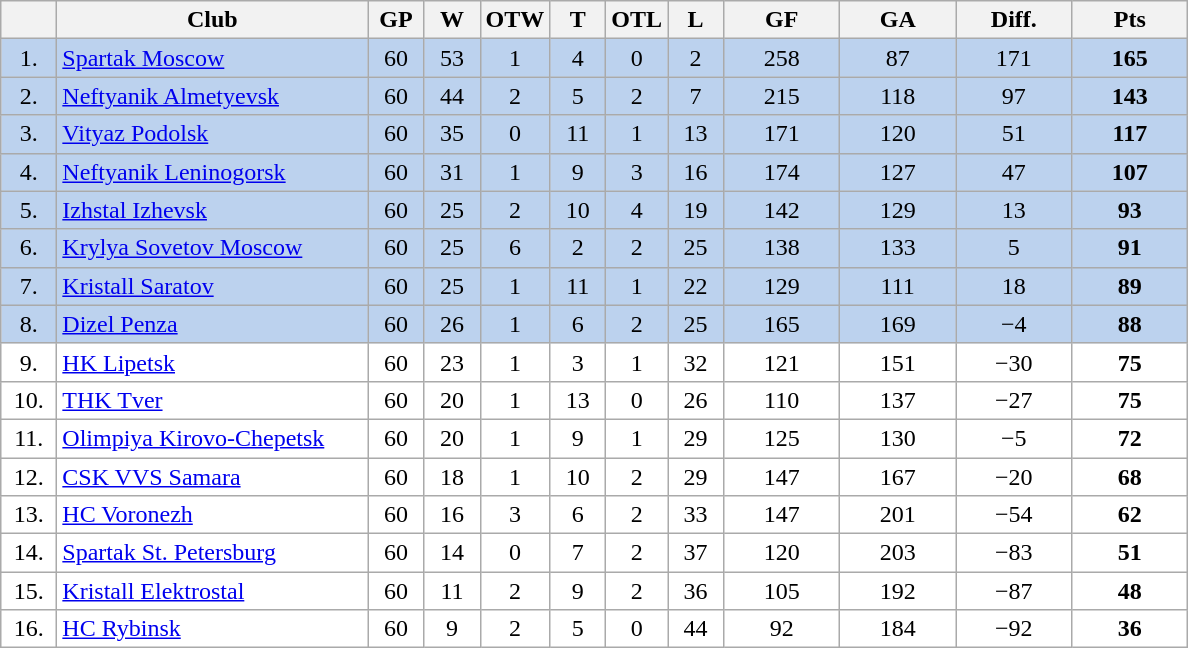<table class="wikitable">
<tr>
<th width="30"></th>
<th width="200">Club</th>
<th width="30">GP</th>
<th width="30">W</th>
<th width="30">OTW</th>
<th width="30">T</th>
<th width="30">OTL</th>
<th width="30">L</th>
<th width="70">GF</th>
<th width="70">GA</th>
<th width="70">Diff.</th>
<th width="70">Pts</th>
</tr>
<tr bgcolor="#BCD2EE" align="center">
<td>1.</td>
<td align="left"><a href='#'>Spartak Moscow</a></td>
<td>60</td>
<td>53</td>
<td>1</td>
<td>4</td>
<td>0</td>
<td>2</td>
<td>258</td>
<td>87</td>
<td>171</td>
<td><strong>165</strong></td>
</tr>
<tr bgcolor="#BCD2EE" align="center">
<td>2.</td>
<td align="left"><a href='#'>Neftyanik Almetyevsk</a></td>
<td>60</td>
<td>44</td>
<td>2</td>
<td>5</td>
<td>2</td>
<td>7</td>
<td>215</td>
<td>118</td>
<td>97</td>
<td><strong>143</strong></td>
</tr>
<tr bgcolor="#BCD2EE" align="center">
<td>3.</td>
<td align="left"><a href='#'>Vityaz Podolsk</a></td>
<td>60</td>
<td>35</td>
<td>0</td>
<td>11</td>
<td>1</td>
<td>13</td>
<td>171</td>
<td>120</td>
<td>51</td>
<td><strong>117</strong></td>
</tr>
<tr bgcolor="#BCD2EE" align="center">
<td>4.</td>
<td align="left"><a href='#'>Neftyanik Leninogorsk</a></td>
<td>60</td>
<td>31</td>
<td>1</td>
<td>9</td>
<td>3</td>
<td>16</td>
<td>174</td>
<td>127</td>
<td>47</td>
<td><strong>107</strong></td>
</tr>
<tr bgcolor="#BCD2EE" align="center">
<td>5.</td>
<td align="left"><a href='#'>Izhstal Izhevsk</a></td>
<td>60</td>
<td>25</td>
<td>2</td>
<td>10</td>
<td>4</td>
<td>19</td>
<td>142</td>
<td>129</td>
<td>13</td>
<td><strong>93</strong></td>
</tr>
<tr bgcolor="#BCD2EE" align="center">
<td>6.</td>
<td align="left"><a href='#'>Krylya Sovetov Moscow</a></td>
<td>60</td>
<td>25</td>
<td>6</td>
<td>2</td>
<td>2</td>
<td>25</td>
<td>138</td>
<td>133</td>
<td>5</td>
<td><strong>91</strong></td>
</tr>
<tr bgcolor="#BCD2EE" align="center">
<td>7.</td>
<td align="left"><a href='#'>Kristall Saratov</a></td>
<td>60</td>
<td>25</td>
<td>1</td>
<td>11</td>
<td>1</td>
<td>22</td>
<td>129</td>
<td>111</td>
<td>18</td>
<td><strong>89</strong></td>
</tr>
<tr bgcolor="#BCD2EE" align="center">
<td>8.</td>
<td align="left"><a href='#'>Dizel Penza</a></td>
<td>60</td>
<td>26</td>
<td>1</td>
<td>6</td>
<td>2</td>
<td>25</td>
<td>165</td>
<td>169</td>
<td>−4</td>
<td><strong>88</strong></td>
</tr>
<tr bgcolor="#FFFFFF" align="center">
<td>9.</td>
<td align="left"><a href='#'>HK Lipetsk</a></td>
<td>60</td>
<td>23</td>
<td>1</td>
<td>3</td>
<td>1</td>
<td>32</td>
<td>121</td>
<td>151</td>
<td>−30</td>
<td><strong>75</strong></td>
</tr>
<tr bgcolor="#FFFFFF" align="center">
<td>10.</td>
<td align="left"><a href='#'>THK Tver</a></td>
<td>60</td>
<td>20</td>
<td>1</td>
<td>13</td>
<td>0</td>
<td>26</td>
<td>110</td>
<td>137</td>
<td>−27</td>
<td><strong>75</strong></td>
</tr>
<tr bgcolor="#FFFFFF" align="center">
<td>11.</td>
<td align="left"><a href='#'>Olimpiya Kirovo-Chepetsk</a></td>
<td>60</td>
<td>20</td>
<td>1</td>
<td>9</td>
<td>1</td>
<td>29</td>
<td>125</td>
<td>130</td>
<td>−5</td>
<td><strong>72</strong></td>
</tr>
<tr bgcolor="#FFFFFF" align="center">
<td>12.</td>
<td align="left"><a href='#'>CSK VVS Samara</a></td>
<td>60</td>
<td>18</td>
<td>1</td>
<td>10</td>
<td>2</td>
<td>29</td>
<td>147</td>
<td>167</td>
<td>−20</td>
<td><strong>68</strong></td>
</tr>
<tr bgcolor="#FFFFFF" align="center">
<td>13.</td>
<td align="left"><a href='#'>HC Voronezh</a></td>
<td>60</td>
<td>16</td>
<td>3</td>
<td>6</td>
<td>2</td>
<td>33</td>
<td>147</td>
<td>201</td>
<td>−54</td>
<td><strong>62</strong></td>
</tr>
<tr bgcolor="#FFFFFF" align="center">
<td>14.</td>
<td align="left"><a href='#'>Spartak St. Petersburg</a></td>
<td>60</td>
<td>14</td>
<td>0</td>
<td>7</td>
<td>2</td>
<td>37</td>
<td>120</td>
<td>203</td>
<td>−83</td>
<td><strong>51</strong></td>
</tr>
<tr bgcolor="#FFFFFF" align="center">
<td>15.</td>
<td align="left"><a href='#'>Kristall Elektrostal</a></td>
<td>60</td>
<td>11</td>
<td>2</td>
<td>9</td>
<td>2</td>
<td>36</td>
<td>105</td>
<td>192</td>
<td>−87</td>
<td><strong>48</strong></td>
</tr>
<tr bgcolor="#FFFFFF" align="center">
<td>16.</td>
<td align="left"><a href='#'>HC Rybinsk</a></td>
<td>60</td>
<td>9</td>
<td>2</td>
<td>5</td>
<td>0</td>
<td>44</td>
<td>92</td>
<td>184</td>
<td>−92</td>
<td><strong>36</strong></td>
</tr>
</table>
